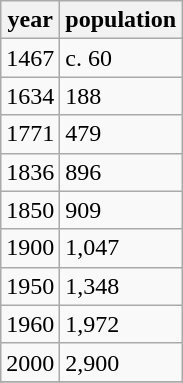<table class="wikitable">
<tr>
<th>year</th>
<th>population</th>
</tr>
<tr>
<td>1467</td>
<td>c. 60</td>
</tr>
<tr>
<td>1634</td>
<td>188</td>
</tr>
<tr>
<td>1771</td>
<td>479</td>
</tr>
<tr>
<td>1836</td>
<td>896</td>
</tr>
<tr>
<td>1850</td>
<td>909</td>
</tr>
<tr>
<td>1900</td>
<td>1,047</td>
</tr>
<tr>
<td>1950</td>
<td>1,348</td>
</tr>
<tr>
<td>1960</td>
<td>1,972</td>
</tr>
<tr>
<td>2000</td>
<td>2,900</td>
</tr>
<tr>
</tr>
</table>
